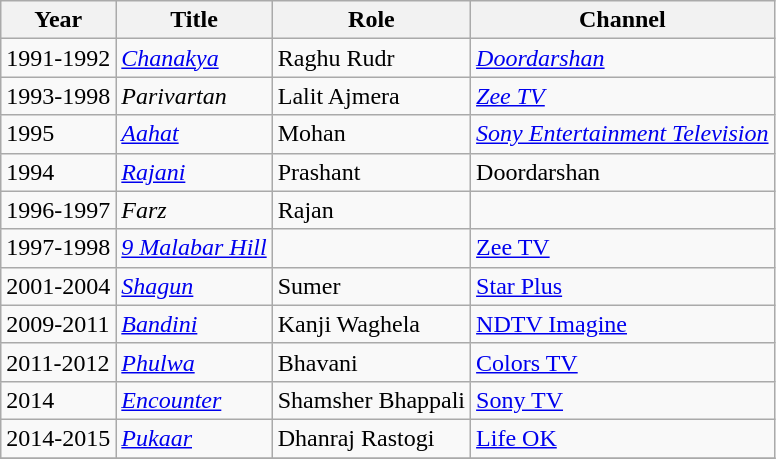<table class="wikitable">
<tr align="center">
<th>Year</th>
<th>Title</th>
<th>Role</th>
<th>Channel</th>
</tr>
<tr>
<td>1991-1992</td>
<td><em><a href='#'>Chanakya</a></em></td>
<td>Raghu Rudr</td>
<td><em><a href='#'>Doordarshan</a></em></td>
</tr>
<tr>
<td>1993-1998</td>
<td><em>Parivartan</em></td>
<td>Lalit Ajmera</td>
<td><em><a href='#'>Zee TV</a></em></td>
</tr>
<tr>
<td>1995</td>
<td><em><a href='#'>Aahat</a></em></td>
<td>Mohan</td>
<td><em><a href='#'>Sony Entertainment Television</a></em></td>
</tr>
<tr>
<td>1994</td>
<td><em><a href='#'>Rajani</a></em></td>
<td>Prashant</td>
<td>Doordarshan</td>
</tr>
<tr>
<td>1996-1997</td>
<td><em>Farz</em></td>
<td>Rajan</td>
<td></td>
</tr>
<tr>
<td>1997-1998</td>
<td><em><a href='#'>9 Malabar Hill</a></em></td>
<td></td>
<td><a href='#'>Zee TV</a></td>
</tr>
<tr>
<td>2001-2004</td>
<td><em><a href='#'>Shagun</a></em></td>
<td>Sumer</td>
<td><a href='#'>Star Plus</a></td>
</tr>
<tr>
<td>2009-2011</td>
<td><em><a href='#'>Bandini</a></em></td>
<td>Kanji Waghela</td>
<td><a href='#'>NDTV Imagine</a></td>
</tr>
<tr>
<td>2011-2012</td>
<td><em><a href='#'>Phulwa</a></em></td>
<td>Bhavani</td>
<td><a href='#'>Colors TV</a></td>
</tr>
<tr>
<td>2014</td>
<td><em><a href='#'>Encounter</a></em></td>
<td>Shamsher Bhappali</td>
<td><a href='#'>Sony TV</a></td>
</tr>
<tr>
<td>2014-2015</td>
<td><em><a href='#'>Pukaar</a></em></td>
<td>Dhanraj Rastogi</td>
<td><a href='#'>Life OK</a></td>
</tr>
<tr>
</tr>
</table>
